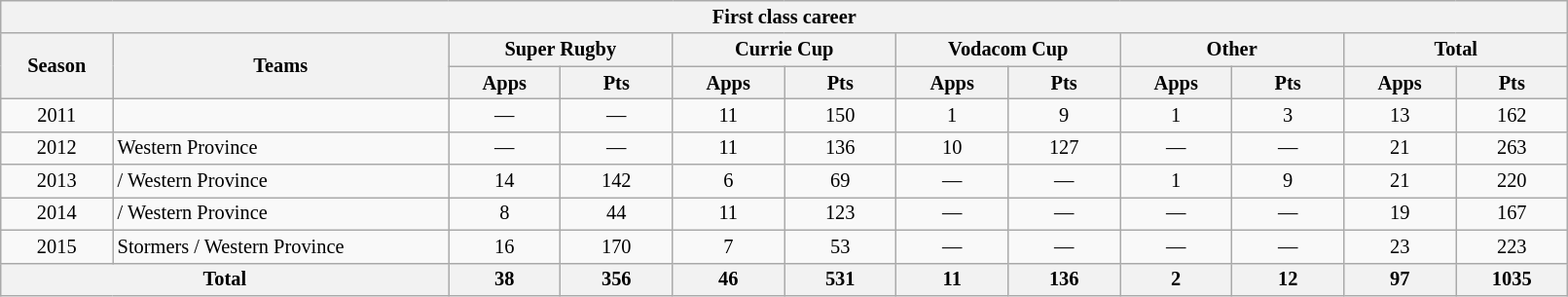<table class="wikitable" style="text-align:center; font-size:85%; width:85%">
<tr>
<th colspan=100%>First class career</th>
</tr>
<tr>
<th style="width:5%;"  rowspan=2>Season</th>
<th style="width:15%;" rowspan=2>Teams</th>
<th colspan=2>Super Rugby</th>
<th colspan=2>Currie Cup</th>
<th colspan=2>Vodacom Cup</th>
<th colspan=2>Other</th>
<th colspan=2>Total</th>
</tr>
<tr>
<th style="width:5%;">Apps</th>
<th style="width:5%;">Pts</th>
<th style="width:5%;">Apps</th>
<th style="width:5%;">Pts</th>
<th style="width:5%;">Apps</th>
<th style="width:5%;">Pts</th>
<th style="width:5%;">Apps</th>
<th style="width:5%;">Pts</th>
<th style="width:5%;">Apps</th>
<th style="width:5%;">Pts</th>
</tr>
<tr>
<td>2011</td>
<td style="text-align:left;"></td>
<td>—</td>
<td>—</td>
<td>11</td>
<td>150</td>
<td>1</td>
<td>9</td>
<td>1</td>
<td>3</td>
<td>13</td>
<td>162</td>
</tr>
<tr>
<td>2012</td>
<td style="text-align:left;">Western Province</td>
<td>—</td>
<td>—</td>
<td>11</td>
<td>136</td>
<td>10</td>
<td>127</td>
<td>—</td>
<td>—</td>
<td>21</td>
<td>263</td>
</tr>
<tr>
<td>2013</td>
<td style="text-align:left;"> / Western Province</td>
<td>14</td>
<td>142</td>
<td>6</td>
<td>69</td>
<td>—</td>
<td>—</td>
<td>1</td>
<td>9</td>
<td>21</td>
<td>220</td>
</tr>
<tr>
<td>2014</td>
<td style="text-align:left;"> / Western Province</td>
<td>8</td>
<td>44</td>
<td>11</td>
<td>123</td>
<td>—</td>
<td>—</td>
<td>—</td>
<td>—</td>
<td>19</td>
<td>167</td>
</tr>
<tr>
<td>2015</td>
<td style="text-align:left;">Stormers / Western Province</td>
<td>16</td>
<td>170</td>
<td>7</td>
<td>53</td>
<td>—</td>
<td>—</td>
<td>—</td>
<td>—</td>
<td>23</td>
<td>223</td>
</tr>
<tr>
<th colspan=2>Total</th>
<th>38</th>
<th>356</th>
<th>46</th>
<th>531</th>
<th>11</th>
<th>136</th>
<th>2</th>
<th>12</th>
<th>97</th>
<th>1035</th>
</tr>
</table>
